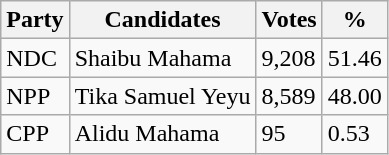<table class="wikitable">
<tr>
<th><strong>Party</strong></th>
<th><strong>Candidates</strong></th>
<th><strong>Votes</strong></th>
<th><strong>%</strong></th>
</tr>
<tr>
<td>NDC</td>
<td>Shaibu Mahama</td>
<td>9,208</td>
<td>51.46</td>
</tr>
<tr>
<td>NPP</td>
<td>Tika Samuel Yeyu</td>
<td>8,589</td>
<td>48.00</td>
</tr>
<tr>
<td>CPP</td>
<td>Alidu Mahama</td>
<td>95</td>
<td>0.53</td>
</tr>
</table>
